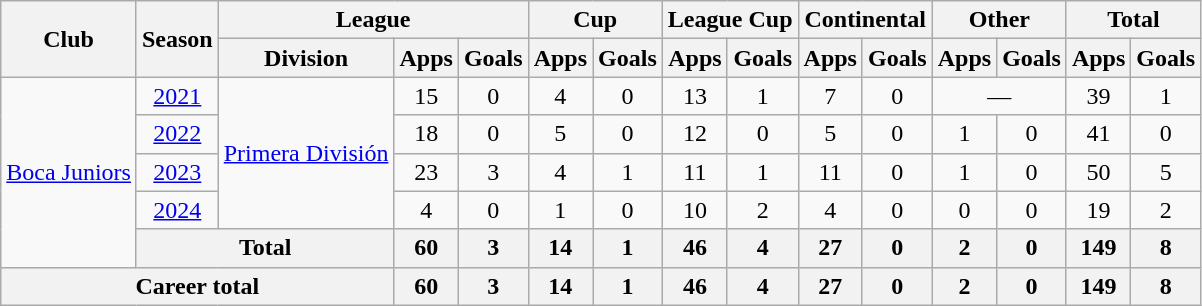<table class="wikitable" style="text-align:center">
<tr>
<th rowspan="2">Club</th>
<th rowspan="2">Season</th>
<th colspan="3">League</th>
<th colspan="2">Cup</th>
<th colspan="2">League Cup</th>
<th colspan="2">Continental</th>
<th colspan="2">Other</th>
<th colspan="2">Total</th>
</tr>
<tr>
<th>Division</th>
<th>Apps</th>
<th>Goals</th>
<th>Apps</th>
<th>Goals</th>
<th>Apps</th>
<th>Goals</th>
<th>Apps</th>
<th>Goals</th>
<th>Apps</th>
<th>Goals</th>
<th>Apps</th>
<th>Goals</th>
</tr>
<tr>
<td rowspan="5"><a href='#'>Boca Juniors</a></td>
<td><a href='#'>2021</a></td>
<td rowspan="4"><a href='#'>Primera División</a></td>
<td>15</td>
<td>0</td>
<td>4</td>
<td>0</td>
<td>13</td>
<td>1</td>
<td>7</td>
<td>0</td>
<td colspan="2">—</td>
<td>39</td>
<td>1</td>
</tr>
<tr>
<td><a href='#'>2022</a></td>
<td>18</td>
<td>0</td>
<td>5</td>
<td>0</td>
<td>12</td>
<td>0</td>
<td>5</td>
<td>0</td>
<td>1</td>
<td>0</td>
<td>41</td>
<td>0</td>
</tr>
<tr>
<td><a href='#'>2023</a></td>
<td>23</td>
<td>3</td>
<td>4</td>
<td>1</td>
<td>11</td>
<td>1</td>
<td>11</td>
<td>0</td>
<td>1</td>
<td>0</td>
<td>50</td>
<td>5</td>
</tr>
<tr>
<td><a href='#'>2024</a></td>
<td>4</td>
<td>0</td>
<td>1</td>
<td>0</td>
<td>10</td>
<td>2</td>
<td>4</td>
<td>0</td>
<td>0</td>
<td>0</td>
<td>19</td>
<td>2</td>
</tr>
<tr>
<th colspan="2">Total</th>
<th>60</th>
<th>3</th>
<th>14</th>
<th>1</th>
<th>46</th>
<th>4</th>
<th>27</th>
<th>0</th>
<th>2</th>
<th>0</th>
<th>149</th>
<th>8</th>
</tr>
<tr>
<th colspan="3">Career total</th>
<th>60</th>
<th>3</th>
<th>14</th>
<th>1</th>
<th>46</th>
<th>4</th>
<th>27</th>
<th>0</th>
<th>2</th>
<th>0</th>
<th>149</th>
<th>8</th>
</tr>
</table>
